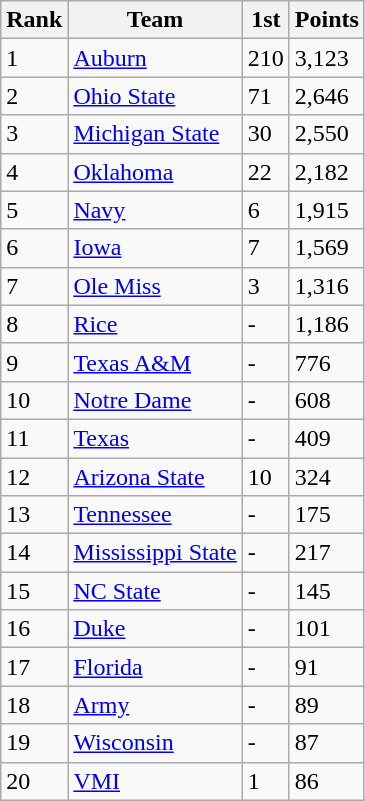<table class="wikitable">
<tr>
<th>Rank</th>
<th>Team</th>
<th>1st</th>
<th>Points</th>
</tr>
<tr>
<td>1</td>
<td><a href='#'>Auburn</a></td>
<td>210</td>
<td>3,123</td>
</tr>
<tr>
<td>2</td>
<td><a href='#'>Ohio State</a></td>
<td>71</td>
<td>2,646</td>
</tr>
<tr>
<td>3</td>
<td><a href='#'>Michigan State</a></td>
<td>30</td>
<td>2,550</td>
</tr>
<tr>
<td>4</td>
<td><a href='#'>Oklahoma</a></td>
<td>22</td>
<td>2,182</td>
</tr>
<tr>
<td>5</td>
<td><a href='#'>Navy</a></td>
<td>6</td>
<td>1,915</td>
</tr>
<tr>
<td>6</td>
<td><a href='#'>Iowa</a></td>
<td>7</td>
<td>1,569</td>
</tr>
<tr>
<td>7</td>
<td><a href='#'>Ole Miss</a></td>
<td>3</td>
<td>1,316</td>
</tr>
<tr>
<td>8</td>
<td><a href='#'>Rice</a></td>
<td>-</td>
<td>1,186</td>
</tr>
<tr>
<td>9</td>
<td><a href='#'>Texas A&M</a></td>
<td>-</td>
<td>776</td>
</tr>
<tr>
<td>10</td>
<td><a href='#'>Notre Dame</a></td>
<td>-</td>
<td>608</td>
</tr>
<tr>
<td>11</td>
<td><a href='#'>Texas</a></td>
<td>-</td>
<td>409</td>
</tr>
<tr>
<td>12</td>
<td><a href='#'>Arizona State</a></td>
<td>10</td>
<td>324</td>
</tr>
<tr>
<td>13</td>
<td><a href='#'>Tennessee</a></td>
<td>-</td>
<td>175</td>
</tr>
<tr>
<td>14</td>
<td><a href='#'>Mississippi State</a></td>
<td>-</td>
<td>217</td>
</tr>
<tr>
<td>15</td>
<td><a href='#'>NC State</a></td>
<td>-</td>
<td>145</td>
</tr>
<tr>
<td>16</td>
<td><a href='#'>Duke</a></td>
<td>-</td>
<td>101</td>
</tr>
<tr>
<td>17</td>
<td><a href='#'>Florida</a></td>
<td>-</td>
<td>91</td>
</tr>
<tr>
<td>18</td>
<td><a href='#'>Army</a></td>
<td>-</td>
<td>89</td>
</tr>
<tr>
<td>19</td>
<td><a href='#'>Wisconsin</a></td>
<td>-</td>
<td>87</td>
</tr>
<tr>
<td>20</td>
<td><a href='#'>VMI</a></td>
<td>1</td>
<td>86</td>
</tr>
</table>
